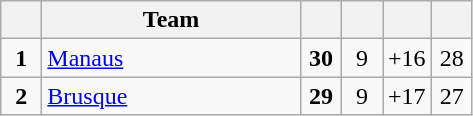<table class="wikitable" style="text-align: center;">
<tr>
<th width=20></th>
<th width=165>Team</th>
<th width=20></th>
<th width=20></th>
<th width=20></th>
<th width=20></th>
</tr>
<tr>
<td><strong>1</strong></td>
<td align=left> <a href='#'>Manaus</a></td>
<td><strong>30</strong></td>
<td>9</td>
<td>+16</td>
<td>28</td>
</tr>
<tr>
<td><strong>2</strong></td>
<td align=left> <a href='#'>Brusque</a></td>
<td><strong>29</strong></td>
<td>9</td>
<td>+17</td>
<td>27</td>
</tr>
</table>
